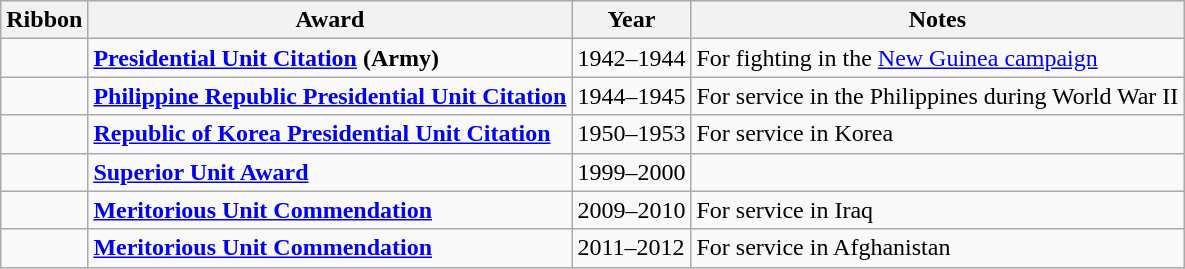<table class="wikitable">
<tr style="background:#efefef;">
<th>Ribbon</th>
<th>Award</th>
<th>Year</th>
<th>Notes</th>
</tr>
<tr>
<td></td>
<td><strong><a href='#'>Presidential Unit Citation</a> (Army)</strong></td>
<td>1942–1944</td>
<td>For fighting in the <a href='#'>New Guinea campaign</a></td>
</tr>
<tr>
<td></td>
<td><strong><a href='#'>Philippine Republic Presidential Unit Citation</a></strong></td>
<td>1944–1945</td>
<td>For service in the Philippines during World War II</td>
</tr>
<tr>
<td></td>
<td><strong><a href='#'>Republic of Korea Presidential Unit Citation</a></strong></td>
<td>1950–1953</td>
<td>For service in Korea</td>
</tr>
<tr>
<td></td>
<td><strong><a href='#'>Superior Unit Award</a></strong></td>
<td>1999–2000</td>
<td></td>
</tr>
<tr>
<td></td>
<td><strong><a href='#'>Meritorious Unit Commendation</a></strong></td>
<td>2009–2010</td>
<td>For service in Iraq</td>
</tr>
<tr>
<td></td>
<td><strong><a href='#'>Meritorious Unit Commendation</a></strong></td>
<td>2011–2012</td>
<td>For service in Afghanistan</td>
</tr>
</table>
